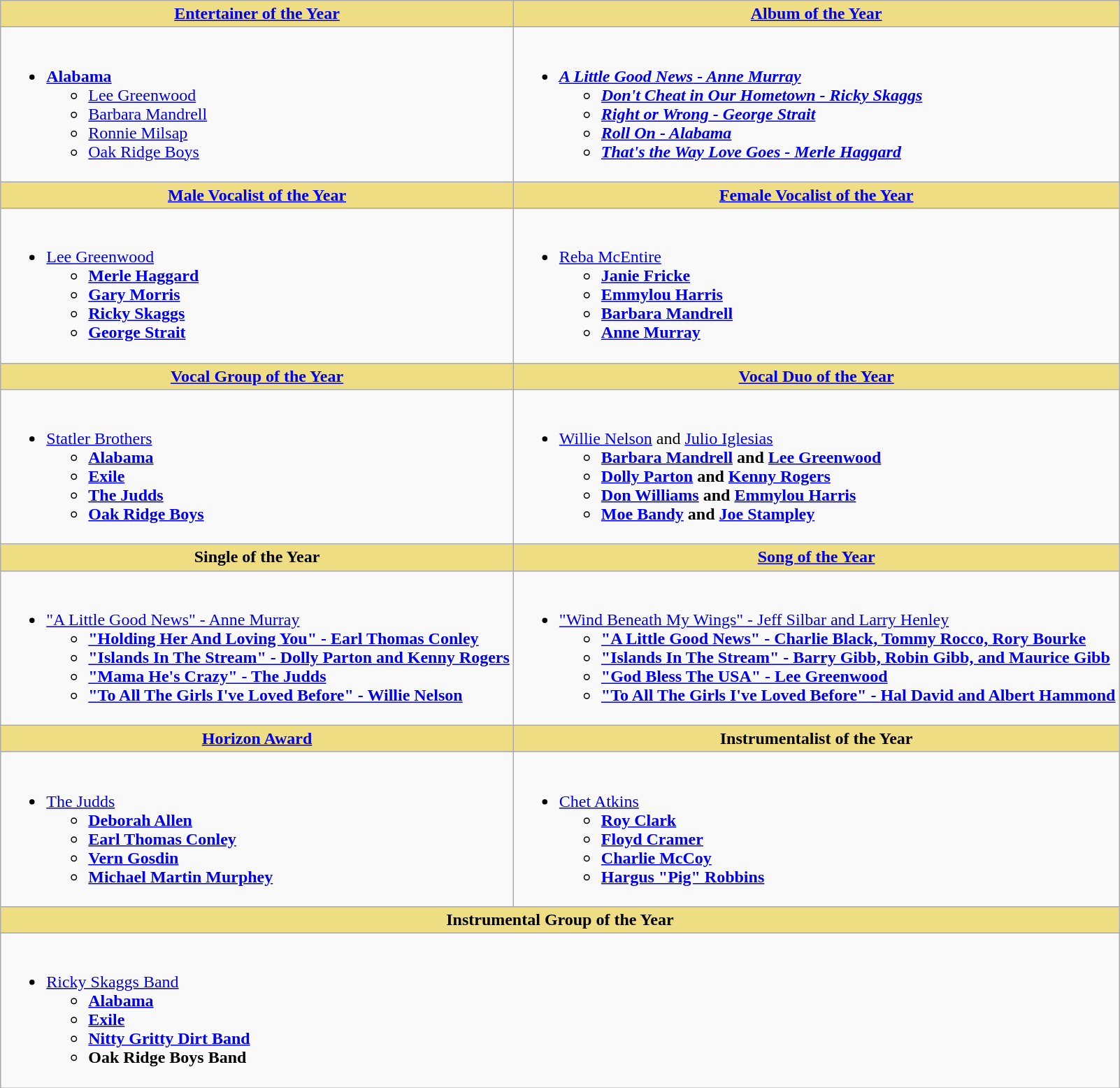<table class="wikitable">
<tr>
<th style="background:#EEDD85; width=50%"><a href='#'>Entertainer of the Year</a></th>
<th style="background:#EEDD85; width=50%"><a href='#'>Album of the Year</a></th>
</tr>
<tr>
<td valign="top"><br><ul><li><a href='#'><strong>Alabama</strong></a><ul><li><a href='#'>Lee Greenwood</a></li><li><a href='#'>Barbara Mandrell</a></li><li><a href='#'>Ronnie Milsap</a></li><li><a href='#'>Oak Ridge Boys</a></li></ul></li></ul></td>
<td valign="top"><br><ul><li><a href='#'><strong><em>A Little Good News<em> - Anne Murray<strong></a><ul><li><a href='#'></em>Don't Cheat in Our Hometown<em> - Ricky Skaggs</a></li><li><a href='#'></em>Right or Wrong<em> - George Strait</a></li><li><a href='#'></em>Roll On<em> - Alabama</a></li><li><a href='#'></em>That's the Way Love Goes<em> - Merle Haggard</a></li></ul></li></ul></td>
</tr>
<tr>
<th style="background:#EEDD82; width=50%"><a href='#'>Male Vocalist of the Year</a></th>
<th style="background:#EEDD82; width=50%"><a href='#'>Female Vocalist of the Year</a></th>
</tr>
<tr>
<td valign="top"><br><ul><li></strong><a href='#'>Lee Greenwood</a><strong><ul><li><a href='#'>Merle Haggard</a></li><li><a href='#'>Gary Morris</a></li><li><a href='#'>Ricky Skaggs</a></li><li><a href='#'>George Strait</a></li></ul></li></ul></td>
<td valign="top"><br><ul><li></strong><a href='#'>Reba McEntire</a><strong><ul><li><a href='#'>Janie Fricke</a></li><li><a href='#'>Emmylou Harris</a></li><li><a href='#'>Barbara Mandrell</a></li><li><a href='#'>Anne Murray</a></li></ul></li></ul></td>
</tr>
<tr>
<th style="background:#EEDD82; width=50%"><a href='#'>Vocal Group of the Year</a></th>
<th style="background:#EEDD82; width=50%"><a href='#'>Vocal Duo of the Year</a></th>
</tr>
<tr>
<td valign="top"><br><ul><li><a href='#'></strong>Statler Brothers<strong></a><ul><li><a href='#'>Alabama</a></li><li><a href='#'>Exile</a></li><li><a href='#'>The Judds</a></li><li><a href='#'>Oak Ridge Boys</a></li></ul></li></ul></td>
<td valign="top"><br><ul><li></strong><a href='#'>Willie Nelson</a> and <a href='#'>Julio Iglesias</a><strong><ul><li><a href='#'>Barbara Mandrell</a> and <a href='#'>Lee Greenwood</a></li><li><a href='#'>Dolly Parton</a> and <a href='#'>Kenny Rogers</a></li><li><a href='#'>Don Williams</a> and <a href='#'>Emmylou Harris</a></li><li><a href='#'>Moe Bandy</a> and <a href='#'>Joe Stampley</a></li></ul></li></ul></td>
</tr>
<tr>
<th style="background:#EEDD82; width=50%">Single of the Year</th>
<th style="background:#EEDD82; width=50%"><a href='#'>Song of the Year</a></th>
</tr>
<tr>
<td valign="top"><br><ul><li><a href='#'></strong>"A Little Good News" - Anne Murray<strong></a><ul><li><a href='#'>"Holding Her And Loving You" - Earl Thomas Conley</a></li><li><a href='#'>"Islands In The Stream" - Dolly Parton and Kenny Rogers</a></li><li><a href='#'>"Mama He's Crazy" - The Judds</a></li><li><a href='#'>"To All The Girls I've Loved Before" - Willie Nelson</a></li></ul></li></ul></td>
<td valign="top"><br><ul><li><a href='#'></strong>"Wind Beneath My Wings" - Jeff Silbar and Larry Henley<strong></a><ul><li><a href='#'>"A Little Good News" - Charlie Black, Tommy Rocco, Rory Bourke</a></li><li><a href='#'>"Islands In The Stream" - Barry Gibb, Robin Gibb, and Maurice Gibb</a></li><li><a href='#'>"God Bless The USA" - Lee Greenwood</a></li><li><a href='#'>"To All The Girls I've Loved Before" - Hal David and Albert Hammond</a></li></ul></li></ul></td>
</tr>
<tr>
<th style="background:#EEDD82; width=50%"><a href='#'>Horizon Award</a></th>
<th style="background:#EEDD82; width=50%">Instrumentalist of the Year</th>
</tr>
<tr>
<td valign="top"><br><ul><li></strong><a href='#'>The Judds</a><strong><ul><li><a href='#'>Deborah Allen</a></li><li><a href='#'>Earl Thomas Conley</a></li><li><a href='#'>Vern Gosdin</a></li><li><a href='#'>Michael Martin Murphey</a></li></ul></li></ul></td>
<td valign="top"><br><ul><li></strong><a href='#'>Chet Atkins</a><strong><ul><li><a href='#'>Roy Clark</a></li><li><a href='#'>Floyd Cramer</a></li><li><a href='#'>Charlie McCoy</a></li><li><a href='#'>Hargus "Pig" Robbins</a></li></ul></li></ul></td>
</tr>
<tr>
<th colspan="2" style="background:#EEDD82; width=50%">Instrumental Group of the Year</th>
</tr>
<tr>
<td colspan="2" valign="top"><br><ul><li><a href='#'></strong>Ricky Skaggs Band<strong></a><ul><li><a href='#'>Alabama</a></li><li><a href='#'>Exile</a></li><li><a href='#'>Nitty Gritty Dirt Band</a></li><li>Oak Ridge Boys Band</li></ul></li></ul></td>
</tr>
</table>
